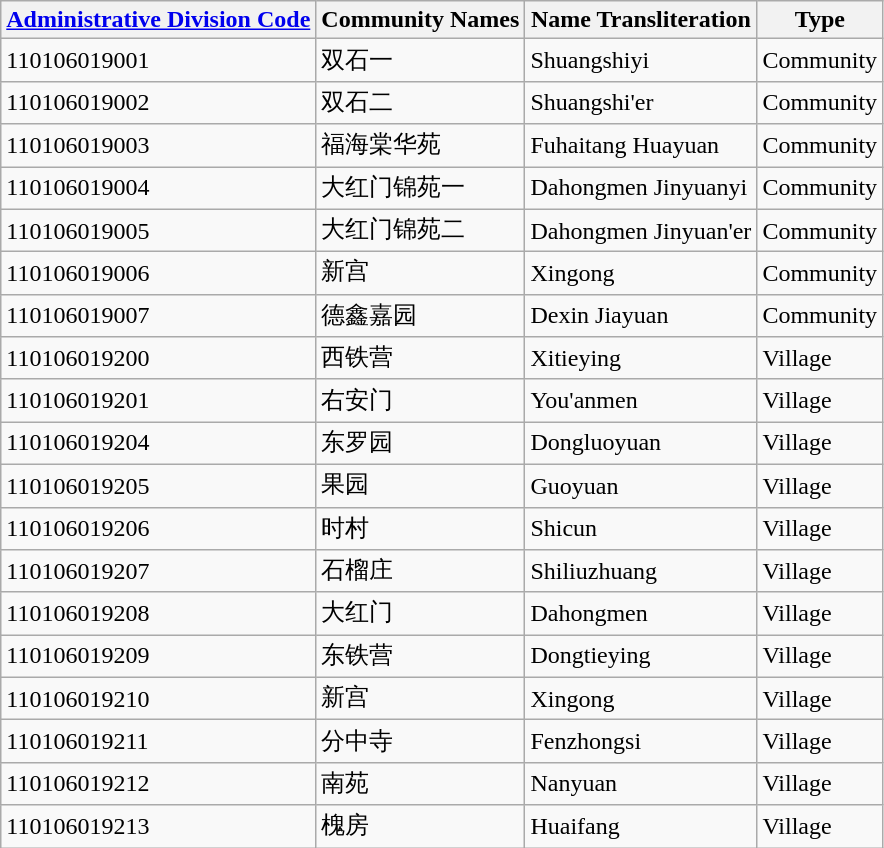<table class="wikitable sortable">
<tr>
<th><a href='#'>Administrative Division Code</a></th>
<th>Community Names</th>
<th>Name Transliteration</th>
<th>Type</th>
</tr>
<tr>
<td>110106019001</td>
<td>双石一</td>
<td>Shuangshiyi</td>
<td>Community</td>
</tr>
<tr>
<td>110106019002</td>
<td>双石二</td>
<td>Shuangshi'er</td>
<td>Community</td>
</tr>
<tr>
<td>110106019003</td>
<td>福海棠华苑</td>
<td>Fuhaitang Huayuan</td>
<td>Community</td>
</tr>
<tr>
<td>110106019004</td>
<td>大红门锦苑一</td>
<td>Dahongmen Jinyuanyi</td>
<td>Community</td>
</tr>
<tr>
<td>110106019005</td>
<td>大红门锦苑二</td>
<td>Dahongmen Jinyuan'er</td>
<td>Community</td>
</tr>
<tr>
<td>110106019006</td>
<td>新宫</td>
<td>Xingong</td>
<td>Community</td>
</tr>
<tr>
<td>110106019007</td>
<td>德鑫嘉园</td>
<td>Dexin Jiayuan</td>
<td>Community</td>
</tr>
<tr>
<td>110106019200</td>
<td>西铁营</td>
<td>Xitieying</td>
<td>Village</td>
</tr>
<tr>
<td>110106019201</td>
<td>右安门</td>
<td>You'anmen</td>
<td>Village</td>
</tr>
<tr>
<td>110106019204</td>
<td>东罗园</td>
<td>Dongluoyuan</td>
<td>Village</td>
</tr>
<tr>
<td>110106019205</td>
<td>果园</td>
<td>Guoyuan</td>
<td>Village</td>
</tr>
<tr>
<td>110106019206</td>
<td>时村</td>
<td>Shicun</td>
<td>Village</td>
</tr>
<tr>
<td>110106019207</td>
<td>石榴庄</td>
<td>Shiliuzhuang</td>
<td>Village</td>
</tr>
<tr>
<td>110106019208</td>
<td>大红门</td>
<td>Dahongmen</td>
<td>Village</td>
</tr>
<tr>
<td>110106019209</td>
<td>东铁营</td>
<td>Dongtieying</td>
<td>Village</td>
</tr>
<tr>
<td>110106019210</td>
<td>新宫</td>
<td>Xingong</td>
<td>Village</td>
</tr>
<tr>
<td>110106019211</td>
<td>分中寺</td>
<td>Fenzhongsi</td>
<td>Village</td>
</tr>
<tr>
<td>110106019212</td>
<td>南苑</td>
<td>Nanyuan</td>
<td>Village</td>
</tr>
<tr>
<td>110106019213</td>
<td>槐房</td>
<td>Huaifang</td>
<td>Village</td>
</tr>
</table>
